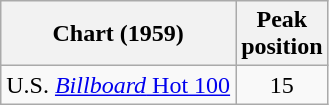<table class="wikitable sortable">
<tr>
<th>Chart (1959)</th>
<th>Peak<br>position</th>
</tr>
<tr>
<td>U.S. <a href='#'><em>Billboard</em> Hot 100</a></td>
<td align="center">15</td>
</tr>
</table>
